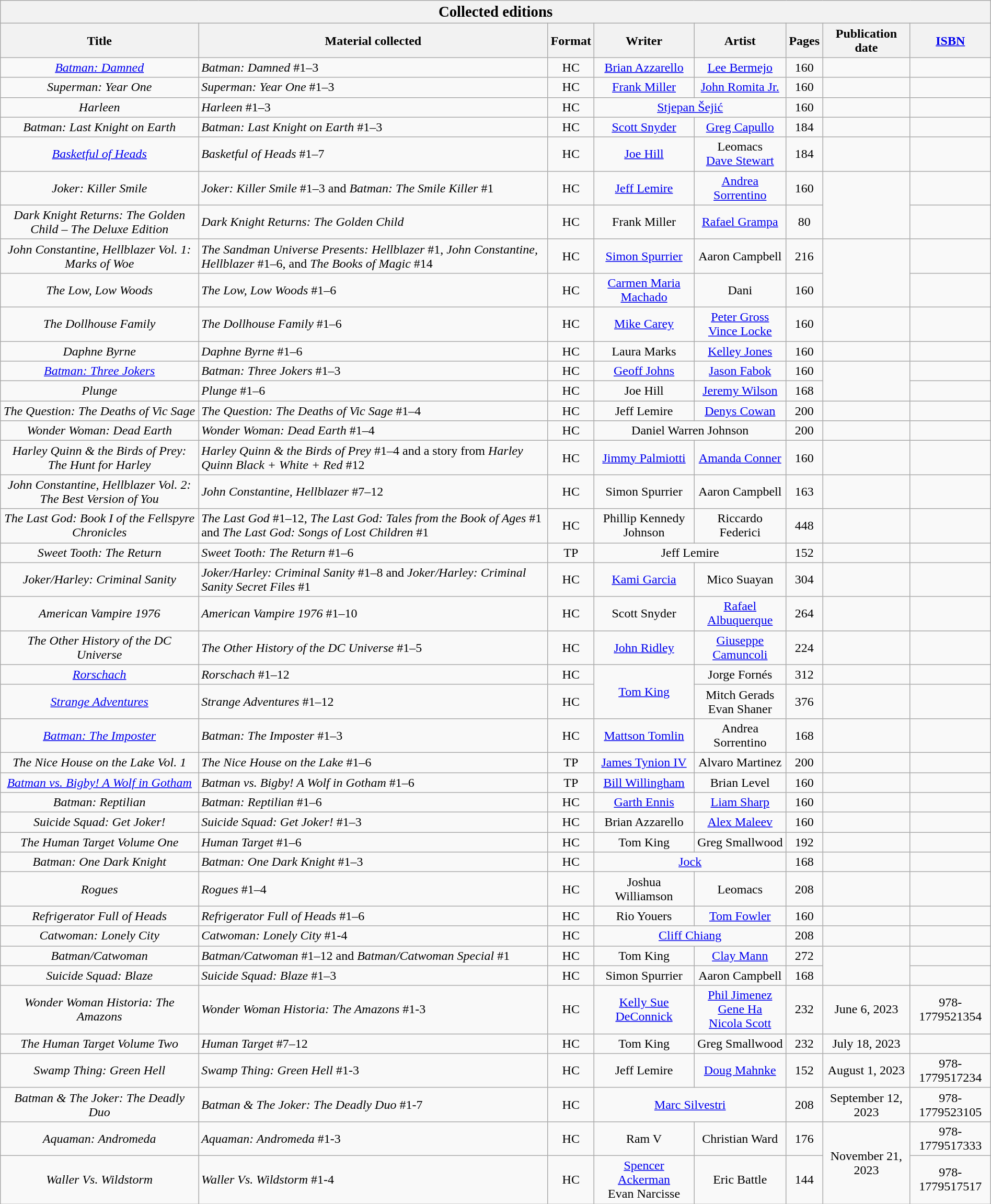<table class="wikitable mw-collapsible sortable" border="1" width="100%" style="text-align:center;">
<tr>
<th colspan="8" scope="row"><big><strong>Collected editions</strong></big></th>
</tr>
<tr>
<th align="center" width="20%">Title</th>
<th align="center" class="unsortable">Material collected</th>
<th scope="col" align="center" class="unsortable">Format</th>
<th scope="col" align="center" class="unsortable">Writer</th>
<th scope="col" align="center" class="unsortable">Artist</th>
<th scope="col" align="center">Pages</th>
<th scope="col" align="center">Publication date</th>
<th scope="col" align="center" class="unsortable"><a href='#'>ISBN</a></th>
</tr>
<tr>
<td><em><a href='#'>Batman: Damned</a></em></td>
<td style="text-align:left;"><em>Batman: Damned</em> #1–3</td>
<td>HC</td>
<td><a href='#'>Brian Azzarello</a></td>
<td><a href='#'>Lee Bermejo</a></td>
<td valign="middle" align="center">160</td>
<td valign="middle" align="center"></td>
<td valign="middle" align="center"></td>
</tr>
<tr>
<td><em>Superman: Year One</em></td>
<td style="text-align:left;"><em>Superman: Year One</em> #1–3</td>
<td>HC</td>
<td><a href='#'>Frank Miller</a></td>
<td><a href='#'>John Romita Jr.</a></td>
<td valign="middle" align="center">160</td>
<td valign="middle" align="center"></td>
<td valign="middle" align="center"></td>
</tr>
<tr>
<td><em>Harleen</em></td>
<td style="text-align:left;"><em>Harleen</em> #1–3</td>
<td>HC</td>
<td colspan="2"><a href='#'>Stjepan Šejić</a></td>
<td valign="middle" align="center">160</td>
<td valign="middle" align="center"></td>
<td valign="middle" align="center"></td>
</tr>
<tr>
<td><em>Batman: Last Knight on Earth</em></td>
<td style="text-align:left;"><em>Batman: Last Knight on Earth</em> #1–3</td>
<td>HC</td>
<td><a href='#'>Scott Snyder</a></td>
<td><a href='#'>Greg Capullo</a></td>
<td valign="middle" align="center">184</td>
<td valign="middle" align="center"></td>
<td valign="middle" align="center"></td>
</tr>
<tr>
<td><em><a href='#'>Basketful of Heads</a></em></td>
<td style="text-align:left;"><em>Basketful of Heads</em> #1–7</td>
<td>HC</td>
<td><a href='#'>Joe Hill</a></td>
<td>Leomacs <br> <a href='#'>Dave Stewart</a></td>
<td valign="middle" align="center">184</td>
<td valign="middle" align="center"></td>
<td valign="middle" align="center"></td>
</tr>
<tr>
<td><em>Joker: Killer Smile</em></td>
<td style="text-align:left;"><em>Joker: Killer Smile</em> #1–3 and <em>Batman: The Smile Killer</em> #1</td>
<td>HC</td>
<td><a href='#'>Jeff Lemire</a></td>
<td><a href='#'>Andrea Sorrentino</a></td>
<td valign="middle" align="center">160</td>
<td rowspan="2" valign="middle" align="center"></td>
<td valign="middle" align="center"></td>
</tr>
<tr>
<td><em>Dark Knight Returns: The Golden Child – The Deluxe Edition</em></td>
<td style="text-align:left;"><em>Dark Knight Returns: The Golden Child</em></td>
<td>HC</td>
<td>Frank Miller</td>
<td><a href='#'>Rafael Grampa</a></td>
<td valign="middle" align="center">80</td>
<td valign="middle" align="center"></td>
</tr>
<tr>
<td><em>John Constantine, Hellblazer Vol. 1: Marks of Woe</em></td>
<td style="text-align:left;"><em>The Sandman Universe Presents: Hellblazer</em> #1, <em>John Constantine, Hellblazer</em> #1–6, and <em>The Books of Magic</em> #14</td>
<td>HC</td>
<td><a href='#'>Simon Spurrier</a></td>
<td>Aaron Campbell</td>
<td valign="middle" align="center">216</td>
<td rowspan="2" valign="middle" align="center"></td>
<td valign="middle" align="center"></td>
</tr>
<tr>
<td><em>The Low, Low Woods</em></td>
<td style="text-align:left;"><em>The Low, Low Woods</em> #1–6</td>
<td>HC</td>
<td><a href='#'>Carmen Maria Machado</a></td>
<td>Dani</td>
<td valign="middle" align="center">160</td>
<td valign="middle" align="center"></td>
</tr>
<tr>
<td><em>The Dollhouse Family</em></td>
<td style="text-align:left;"><em>The Dollhouse Family</em> #1–6</td>
<td>HC</td>
<td><a href='#'>Mike Carey</a></td>
<td><a href='#'>Peter Gross</a> <br> <a href='#'>Vince Locke</a></td>
<td valign="middle" align="center">160</td>
<td valign="middle" align="center"></td>
<td valign="middle" align="center"></td>
</tr>
<tr>
<td><em>Daphne Byrne</em></td>
<td style="text-align:left;"><em>Daphne Byrne</em> #1–6</td>
<td>HC</td>
<td>Laura Marks</td>
<td><a href='#'>Kelley Jones</a></td>
<td valign="middle" align="center">160</td>
<td valign="middle" align="center"></td>
<td valign="middle" align="center"></td>
</tr>
<tr>
<td><em><a href='#'>Batman: Three Jokers</a></em></td>
<td style="text-align:left;"><em>Batman: Three Jokers</em> #1–3</td>
<td>HC</td>
<td><a href='#'>Geoff Johns</a></td>
<td><a href='#'>Jason Fabok</a></td>
<td valign="middle" align="center">160</td>
<td rowspan="2" valign="middle" align="center"></td>
<td valign="middle" align="center"></td>
</tr>
<tr>
<td><em>Plunge</em></td>
<td style="text-align:left;"><em>Plunge</em> #1–6</td>
<td>HC</td>
<td>Joe Hill</td>
<td><a href='#'>Jeremy Wilson</a></td>
<td valign="middle" align="center">168</td>
<td valign="middle" align="center"></td>
</tr>
<tr>
<td><em>The Question: The Deaths of Vic Sage</em></td>
<td style="text-align:left;"><em>The Question: The Deaths of Vic Sage</em> #1–4</td>
<td>HC</td>
<td>Jeff Lemire</td>
<td><a href='#'>Denys Cowan</a></td>
<td valign="middle" align="center">200</td>
<td valign="middle" align="center"></td>
<td valign="middle" align="center"></td>
</tr>
<tr>
<td><em>Wonder Woman: Dead Earth</em></td>
<td style="text-align:left;"><em>Wonder Woman: Dead Earth</em> #1–4</td>
<td>HC</td>
<td colspan="2">Daniel Warren Johnson</td>
<td valign="middle" align="center">200</td>
<td valign="middle" align="center"></td>
<td valign="middle" align="center"></td>
</tr>
<tr>
<td><em>Harley Quinn & the Birds of Prey: The Hunt for Harley</em></td>
<td style="text-align:left;"><em>Harley Quinn & the Birds of Prey</em> #1–4 and a story from <em>Harley Quinn Black + White + Red</em> #12</td>
<td>HC</td>
<td><a href='#'>Jimmy Palmiotti</a></td>
<td><a href='#'>Amanda Conner</a></td>
<td valign="middle" align="center">160</td>
<td valign="middle" align="center"></td>
<td valign="middle" align="center"></td>
</tr>
<tr>
<td><em>John Constantine, Hellblazer Vol. 2: The Best Version of You</em></td>
<td style="text-align:left;"><em>John Constantine, Hellblazer </em> #7–12</td>
<td>HC</td>
<td>Simon Spurrier</td>
<td>Aaron Campbell</td>
<td valign="middle" align="center">163</td>
<td valign="middle" align="center"></td>
<td valign="middle" align="center"></td>
</tr>
<tr>
<td><em>The Last God: Book I of the Fellspyre Chronicles</em></td>
<td style="text-align:left;"><em>The Last God</em> #1–12, <em>The Last God: Tales from the Book of Ages</em> #1 and <em>The Last God: Songs of Lost Children</em> #1</td>
<td>HC</td>
<td>Phillip Kennedy Johnson</td>
<td>Riccardo Federici</td>
<td valign="middle" align="center">448</td>
<td valign="middle" align="center"></td>
<td valign="middle" align="center"></td>
</tr>
<tr>
<td><em>Sweet Tooth: The Return</em></td>
<td style="text-align:left;"><em>Sweet Tooth: The Return</em> #1–6</td>
<td>TP</td>
<td colspan="2">Jeff Lemire</td>
<td valign="middle" align="center">152</td>
<td valign="middle" align="center"></td>
<td valign="middle" align="center"></td>
</tr>
<tr>
<td><em>Joker/Harley: Criminal Sanity</em></td>
<td style="text-align:left;"><em>Joker/Harley: Criminal Sanity</em> #1–8 and <em>Joker/Harley: Criminal Sanity Secret Files</em> #1</td>
<td>HC</td>
<td><a href='#'>Kami Garcia</a></td>
<td>Mico Suayan</td>
<td valign="middle" align="center">304</td>
<td valign="middle" align="center"></td>
<td valign="middle" align="center"></td>
</tr>
<tr>
<td><em>American Vampire 1976</em></td>
<td style="text-align:left;"><em>American Vampire 1976</em> #1–10</td>
<td>HC</td>
<td>Scott Snyder</td>
<td><a href='#'>Rafael Albuquerque</a></td>
<td valign="middle" align="center">264</td>
<td valign="middle" align="center"></td>
<td valign="middle" align="center"></td>
</tr>
<tr>
<td><em>The Other History of the DC Universe</em></td>
<td style="text-align:left;"><em>The Other History of the DC Universe</em> #1–5</td>
<td>HC</td>
<td><a href='#'>John Ridley</a></td>
<td><a href='#'>Giuseppe Camuncoli</a></td>
<td valign="middle" align="center">224</td>
<td valign="middle" align="center"></td>
<td valign="middle" align="center"></td>
</tr>
<tr>
<td><em><a href='#'>Rorschach</a></em></td>
<td style="text-align:left;"><em>Rorschach</em> #1–12</td>
<td>HC</td>
<td rowspan="2"><a href='#'>Tom King</a></td>
<td>Jorge Fornés</td>
<td valign="middle" align="center">312</td>
<td valign="middle" align="center"></td>
<td valign="middle" align="center"></td>
</tr>
<tr>
<td><em><a href='#'>Strange Adventures</a></em></td>
<td style="text-align:left;"><em>Strange Adventures</em> #1–12</td>
<td>HC</td>
<td>Mitch Gerads <br> Evan Shaner</td>
<td valign="middle" align="center">376</td>
<td valign="middle" align="center"></td>
<td valign="middle" align="center"></td>
</tr>
<tr>
<td><em><a href='#'>Batman: The Imposter</a></em></td>
<td style="text-align:left;"><em>Batman: The Imposter</em> #1–3</td>
<td>HC</td>
<td><a href='#'>Mattson Tomlin</a></td>
<td>Andrea Sorrentino</td>
<td valign="middle" align="center">168</td>
<td valign="middle" align="center"></td>
<td valign="middle" align="center"></td>
</tr>
<tr>
<td><em>The Nice House on the Lake Vol. 1</em></td>
<td style="text-align:left;"><em>The Nice House on the Lake</em> #1–6</td>
<td>TP</td>
<td><a href='#'>James Tynion IV</a></td>
<td>Alvaro Martinez</td>
<td valign="middle" align="center">200</td>
<td valign="middle" align="center"></td>
<td valign="middle" align="center"></td>
</tr>
<tr>
<td><em><a href='#'>Batman vs. Bigby! A Wolf in Gotham</a></em></td>
<td style="text-align:left;"><em>Batman vs. Bigby! A Wolf in Gotham</em> #1–6</td>
<td>TP</td>
<td><a href='#'>Bill Willingham</a></td>
<td>Brian Level</td>
<td valign="middle" align="center">160</td>
<td valign="middle" align="center"></td>
<td valign="middle" align="center"></td>
</tr>
<tr>
<td><em>Batman: Reptilian</em></td>
<td style="text-align:left;"><em>Batman: Reptilian</em> #1–6</td>
<td>HC</td>
<td><a href='#'>Garth Ennis</a></td>
<td><a href='#'>Liam Sharp</a></td>
<td valign="middle" align="center">160</td>
<td valign="middle" align="center"></td>
<td valign="middle" align="center"></td>
</tr>
<tr>
<td><em>Suicide Squad: Get Joker!</em></td>
<td style="text-align:left;"><em>Suicide Squad: Get Joker!</em> #1–3</td>
<td>HC</td>
<td>Brian Azzarello</td>
<td><a href='#'>Alex Maleev</a></td>
<td valign="middle" align="center">160</td>
<td valign="middle" align="center"></td>
<td valign="middle" align="center"></td>
</tr>
<tr>
<td><em>The Human Target Volume One</em></td>
<td style="text-align:left;"><em>Human Target</em> #1–6</td>
<td>HC</td>
<td>Tom King</td>
<td>Greg Smallwood</td>
<td valign="middle" align="center">192</td>
<td valign="middle" align="center"></td>
<td valign="middle" align="center"></td>
</tr>
<tr>
<td><em>Batman: One Dark Knight</em></td>
<td style="text-align:left;"><em>Batman: One Dark Knight</em> #1–3</td>
<td>HC</td>
<td colspan="2"><a href='#'>Jock</a></td>
<td valign="middle" align="center">168</td>
<td valign="middle" align="center"></td>
<td valign="middle" align="center"></td>
</tr>
<tr>
<td><em>Rogues</em></td>
<td style="text-align:left;"><em>Rogues</em> #1–4</td>
<td>HC</td>
<td>Joshua Williamson</td>
<td>Leomacs</td>
<td valign="middle" align="center">208</td>
<td valign="middle" align="center"></td>
<td valign="middle" align="center"></td>
</tr>
<tr>
<td><em>Refrigerator Full of Heads</em></td>
<td style="text-align:left;"><em>Refrigerator Full of Heads</em> #1–6</td>
<td>HC</td>
<td>Rio Youers</td>
<td><a href='#'>Tom Fowler</a></td>
<td valign="middle" align="center">160</td>
<td valign="middle" align="center"></td>
<td valign="middle" align="center"></td>
</tr>
<tr>
<td><em>Catwoman: Lonely City</em></td>
<td style="text-align:left;"><em>Catwoman: Lonely City</em> #1-4</td>
<td>HC</td>
<td colspan="2"><a href='#'>Cliff Chiang</a></td>
<td valign="middle" align="center">208</td>
<td valign="middle" align="center"></td>
<td valign="middle" align="center"></td>
</tr>
<tr>
<td><em>Batman/Catwoman</em></td>
<td style="text-align:left;"><em>Batman/Catwoman</em> #1–12 and <em>Batman/Catwoman Special</em> #1</td>
<td>HC</td>
<td>Tom King</td>
<td><a href='#'>Clay Mann</a></td>
<td valign="middle" align="center">272</td>
<td rowspan="2" valign="middle" align="center"></td>
<td valign="middle" align="center"></td>
</tr>
<tr>
<td><em>Suicide Squad: Blaze</em></td>
<td style="text-align:left;"><em>Suicide Squad: Blaze</em> #1–3</td>
<td>HC</td>
<td>Simon Spurrier</td>
<td>Aaron Campbell</td>
<td valign="middle" align="center">168</td>
<td valign="middle" align="center"></td>
</tr>
<tr>
<td><em>Wonder Woman Historia: The Amazons</em></td>
<td style="text-align:left;"><em>Wonder Woman Historia: The Amazons</em> #1-3</td>
<td>HC</td>
<td><a href='#'>Kelly Sue DeConnick</a></td>
<td><a href='#'>Phil Jimenez</a> <br> <a href='#'>Gene Ha</a> <br> <a href='#'>Nicola Scott</a></td>
<td>232</td>
<td>June 6, 2023</td>
<td>978-1779521354</td>
</tr>
<tr>
<td><em>The Human Target Volume Two</em></td>
<td style="text-align:left;"><em>Human Target</em> #7–12</td>
<td>HC</td>
<td>Tom King</td>
<td>Greg Smallwood</td>
<td>232</td>
<td>July 18, 2023</td>
<td></td>
</tr>
<tr>
<td><em>Swamp Thing: Green Hell</em></td>
<td style="text-align:left;"><em>Swamp Thing: Green Hell</em> #1-3</td>
<td>HC</td>
<td>Jeff Lemire</td>
<td><a href='#'>Doug Mahnke</a></td>
<td>152</td>
<td>August 1, 2023</td>
<td>978-1779517234</td>
</tr>
<tr>
<td><em>Batman & The Joker: The Deadly Duo</em></td>
<td style="text-align:left;"><em>Batman & The Joker: The Deadly Duo</em> #1-7</td>
<td>HC</td>
<td colspan="2"><a href='#'>Marc Silvestri</a></td>
<td>208</td>
<td>September 12, 2023</td>
<td>978-1779523105</td>
</tr>
<tr>
<td><em>Aquaman: Andromeda</em></td>
<td style="text-align:left;"><em>Aquaman: Andromeda</em> #1-3</td>
<td>HC</td>
<td>Ram V</td>
<td>Christian Ward</td>
<td>176</td>
<td rowspan="2">November 21, 2023</td>
<td>978-1779517333</td>
</tr>
<tr>
<td><em>Waller Vs. Wildstorm</em></td>
<td style="text-align:left;"><em>Waller Vs. Wildstorm</em> #1-4</td>
<td>HC</td>
<td><a href='#'>Spencer Ackerman</a> <br> Evan Narcisse</td>
<td>Eric Battle</td>
<td>144</td>
<td>978-1779517517</td>
</tr>
</table>
